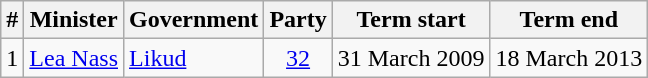<table class=wikitable style=text-align:center>
<tr>
<th>#</th>
<th>Minister</th>
<th>Government</th>
<th>Party</th>
<th>Term start</th>
<th>Term end</th>
</tr>
<tr>
<td>1</td>
<td align=left><a href='#'>Lea Nass</a></td>
<td align=left><a href='#'>Likud</a></td>
<td><a href='#'>32</a></td>
<td>31 March 2009</td>
<td>18 March 2013</td>
</tr>
</table>
